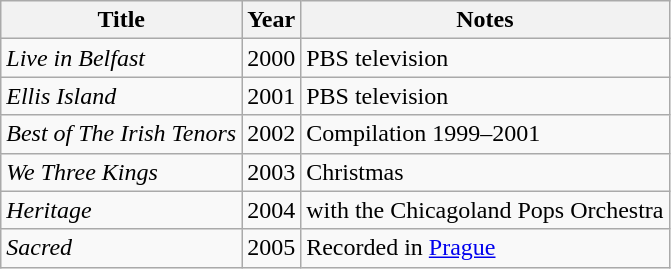<table class="wikitable">
<tr>
<th>Title</th>
<th>Year</th>
<th>Notes</th>
</tr>
<tr>
<td><em>Live in Belfast</em></td>
<td>2000</td>
<td>PBS television</td>
</tr>
<tr>
<td><em>Ellis Island</em></td>
<td>2001</td>
<td>PBS television</td>
</tr>
<tr>
<td><em>Best of The Irish Tenors</em></td>
<td>2002</td>
<td>Compilation 1999–2001</td>
</tr>
<tr>
<td><em>We Three Kings</em></td>
<td>2003</td>
<td>Christmas</td>
</tr>
<tr>
<td><em>Heritage</em></td>
<td>2004</td>
<td>with the Chicagoland Pops Orchestra</td>
</tr>
<tr>
<td><em>Sacred</em></td>
<td>2005</td>
<td>Recorded in <a href='#'>Prague</a></td>
</tr>
</table>
